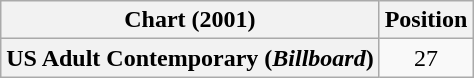<table class="wikitable plainrowheaders" style="text-align:center">
<tr>
<th>Chart (2001)</th>
<th>Position</th>
</tr>
<tr>
<th scope="row">US Adult Contemporary (<em>Billboard</em>)</th>
<td>27</td>
</tr>
</table>
